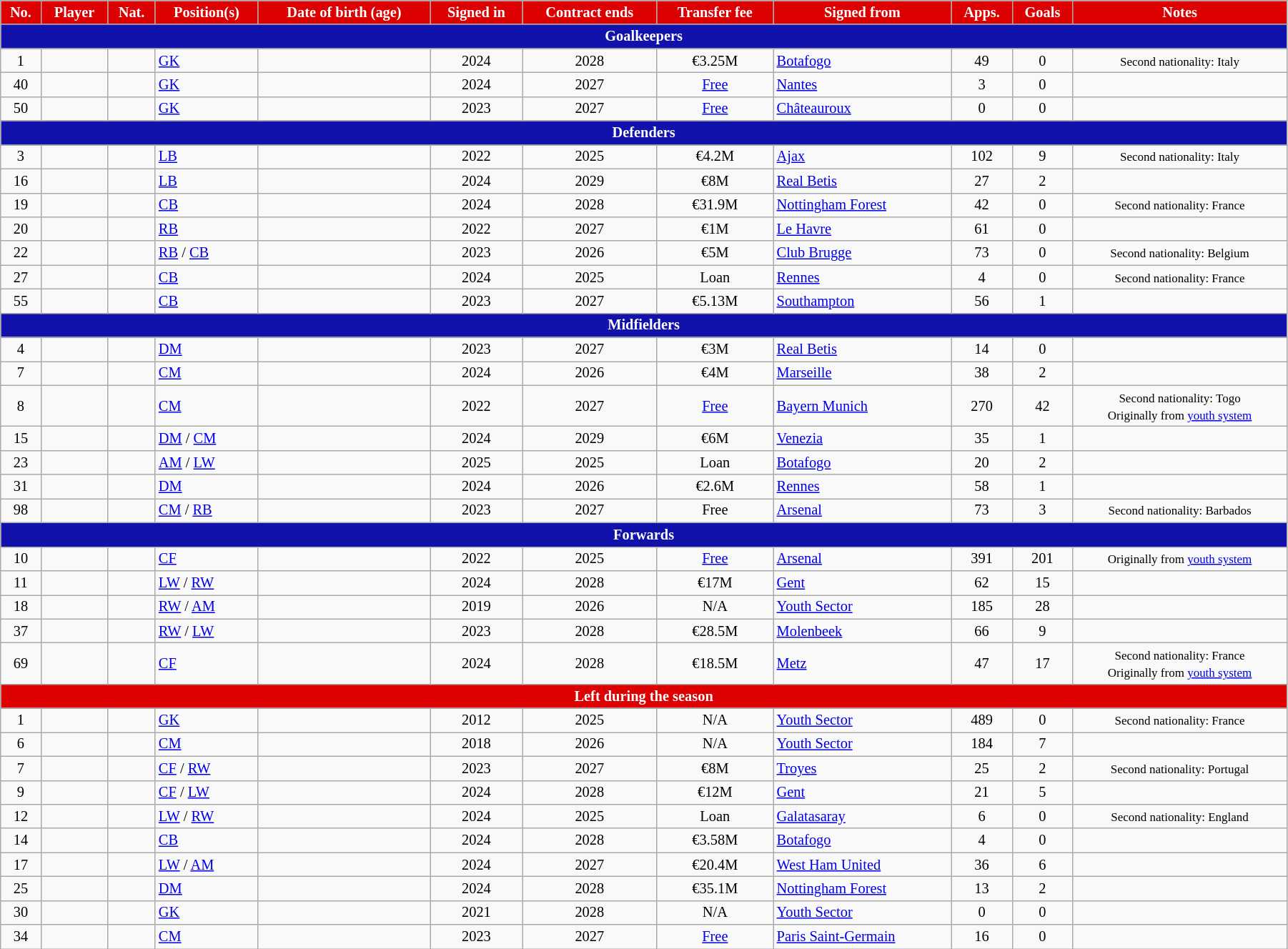<table class="wikitable plainrowheaders sortable"style="text-align:center;font-size:85%;width:95%">
<tr>
<th style="background:#DD0000; color:white; scope="col";text-align:center;width:10x";>No.</th>
<th style="background:#DD0000; color:white; scope="col";text-align:center;width:160x";>Player</th>
<th style="background:#DD0000; color:white; scope="col";text-align:center;width:20x";>Nat.</th>
<th style="background:#DD0000; color:white; scope="col";text-align:center;width:80x";>Position(s)</th>
<th style="background:#DD0000; color:white; scope="col";text-align:center;width:180x";>Date of birth (age)</th>
<th style="background:#DD0000; color:white; scope="col";text-align:center;width:20x";>Signed in</th>
<th style="background:#DD0000; color:white; scope="col";text-align:center;width:20x";>Contract ends</th>
<th style="background:#DD0000; color:white; scope="col";text-align:center;width:60x";>Transfer fee</th>
<th style="background:#DD0000; color:white; scope="col";text-align:center;width:180x";>Signed from</th>
<th style="background:#DD0000; color:white; scope="col";text-align:center;width:15x";>Apps.</th>
<th style="background:#DD0000; color:white; scope="col";text-align:center;width:15x";>Goals</th>
<th style="background:#DD0000; color:white; scope="col">Notes</th>
</tr>
<tr>
<th colspan="12"  style="background:#1112AB; color:white; text-align:center;">Goalkeepers</th>
</tr>
<tr>
<td>1</td>
<td style="text-align: left;"></td>
<td></td>
<td style="text-align: left;"><a href='#'>GK</a></td>
<td style="text-align: left;"></td>
<td>2024</td>
<td>2028</td>
<td>€3.25M</td>
<td style="text-align: left;"> <a href='#'>Botafogo</a></td>
<td>49</td>
<td>0</td>
<td><small>Second nationality: Italy</small></td>
</tr>
<tr>
<td>40</td>
<td style="text-align: left;"></td>
<td></td>
<td style="text-align: left;"><a href='#'>GK</a></td>
<td style="text-align: left;"></td>
<td>2024</td>
<td>2027</td>
<td><a href='#'>Free</a></td>
<td style="text-align: left;"> <a href='#'>Nantes</a></td>
<td>3</td>
<td>0</td>
<td></td>
</tr>
<tr>
<td>50</td>
<td style="text-align: left;"></td>
<td></td>
<td style="text-align: left;"><a href='#'>GK</a></td>
<td style="text-align: left;"></td>
<td>2023</td>
<td>2027</td>
<td><a href='#'>Free</a></td>
<td style="text-align: left;"> <a href='#'>Châteauroux</a></td>
<td>0</td>
<td>0</td>
<td></td>
</tr>
<tr>
<th colspan="12"  style="background:#1112AB; color:white; text-align:center;">Defenders</th>
</tr>
<tr>
<td>3</td>
<td style="text-align: left;"></td>
<td></td>
<td style="text-align: left;"><a href='#'>LB</a></td>
<td style="text-align: left;"></td>
<td>2022</td>
<td>2025</td>
<td>€4.2M</td>
<td style="text-align: left;"> <a href='#'>Ajax</a></td>
<td>102</td>
<td>9</td>
<td><small>Second nationality: Italy</small></td>
</tr>
<tr>
<td>16</td>
<td style="text-align: left;"></td>
<td></td>
<td style="text-align: left;"><a href='#'>LB</a></td>
<td style="text-align: left;"></td>
<td>2024</td>
<td>2029</td>
<td>€8M</td>
<td style="text-align: left;"> <a href='#'>Real Betis</a></td>
<td>27</td>
<td>2</td>
<td></td>
</tr>
<tr>
<td>19</td>
<td style="text-align: left;"></td>
<td></td>
<td style="text-align: left;"><a href='#'>CB</a></td>
<td style="text-align: left;"></td>
<td>2024</td>
<td>2028</td>
<td>€31.9M</td>
<td style="text-align: left;"> <a href='#'>Nottingham Forest</a></td>
<td>42</td>
<td>0</td>
<td><small>Second nationality: France</small></td>
</tr>
<tr>
<td>20</td>
<td style="text-align: left;"></td>
<td></td>
<td style="text-align: left;"><a href='#'>RB</a></td>
<td style="text-align: left;"></td>
<td>2022</td>
<td>2027</td>
<td>€1M</td>
<td style="text-align: left;"> <a href='#'>Le Havre</a></td>
<td>61</td>
<td>0</td>
<td></td>
</tr>
<tr>
<td>22</td>
<td style="text-align: left;"></td>
<td></td>
<td style="text-align: left;"><a href='#'>RB</a> / <a href='#'>CB</a></td>
<td style="text-align: left;"></td>
<td>2023</td>
<td>2026</td>
<td>€5M</td>
<td style="text-align: left;"> <a href='#'>Club Brugge</a></td>
<td>73</td>
<td>0</td>
<td><small>Second nationality: Belgium</small></td>
</tr>
<tr>
<td>27</td>
<td style="text-align: left;"></td>
<td></td>
<td style="text-align: left;"><a href='#'>CB</a></td>
<td style="text-align: left;"></td>
<td>2024</td>
<td>2025</td>
<td>Loan</td>
<td style="text-align: left;"> <a href='#'>Rennes</a></td>
<td>4</td>
<td>0</td>
<td><small>Second nationality: France</small></td>
</tr>
<tr>
<td>55</td>
<td style="text-align: left;"></td>
<td></td>
<td style="text-align: left;"><a href='#'>CB</a></td>
<td style="text-align: left;"></td>
<td>2023</td>
<td>2027</td>
<td>€5.13M</td>
<td style="text-align: left;"> <a href='#'>Southampton</a></td>
<td>56</td>
<td>1</td>
<td></td>
</tr>
<tr>
<th colspan="12"  style="background:#1112AB; color:white; text-align:center;">Midfielders</th>
</tr>
<tr>
<td>4</td>
<td style="text-align: left;"></td>
<td></td>
<td style="text-align: left;"><a href='#'>DM</a></td>
<td style="text-align: left;"></td>
<td>2023</td>
<td>2027</td>
<td>€3M</td>
<td style="text-align: left;"> <a href='#'>Real Betis</a></td>
<td>14</td>
<td>0</td>
<td></td>
</tr>
<tr>
<td>7</td>
<td style="text-align: left;"></td>
<td></td>
<td style="text-align: left;"><a href='#'>CM</a></td>
<td style="text-align: left;"></td>
<td>2024</td>
<td>2026</td>
<td>€4M</td>
<td style="text-align: left;"> <a href='#'>Marseille</a></td>
<td>38</td>
<td>2</td>
<td></td>
</tr>
<tr>
<td>8</td>
<td style="text-align: left;"></td>
<td></td>
<td style="text-align: left;"><a href='#'>CM</a></td>
<td style="text-align: left;"></td>
<td>2022</td>
<td>2027</td>
<td><a href='#'>Free</a></td>
<td style="text-align: left;"> <a href='#'>Bayern Munich</a></td>
<td>270</td>
<td>42</td>
<td><small>Second nationality: Togo</small><br><small>Originally from <a href='#'>youth system</a></small></td>
</tr>
<tr>
<td>15</td>
<td style="text-align: left;"></td>
<td></td>
<td style="text-align: left;"><a href='#'>DM</a> / <a href='#'>CM</a></td>
<td style="text-align: left;"></td>
<td>2024</td>
<td>2029</td>
<td>€6M</td>
<td style="text-align: left;"> <a href='#'>Venezia</a></td>
<td>35</td>
<td>1</td>
<td></td>
</tr>
<tr>
<td>23</td>
<td style="text-align: left;"></td>
<td></td>
<td style="text-align: left;"><a href='#'>AM</a> / <a href='#'>LW</a></td>
<td style="text-align: left;"></td>
<td>2025</td>
<td>2025</td>
<td>Loan</td>
<td style="text-align: left;"> <a href='#'>Botafogo</a></td>
<td>20</td>
<td>2</td>
<td></td>
</tr>
<tr>
<td>31</td>
<td style="text-align: left;"></td>
<td></td>
<td style="text-align: left;"><a href='#'>DM</a></td>
<td style="text-align: left;"></td>
<td>2024</td>
<td>2026</td>
<td>€2.6M</td>
<td style="text-align: left;"> <a href='#'>Rennes</a></td>
<td>58</td>
<td>1</td>
<td></td>
</tr>
<tr>
<td>98</td>
<td style="text-align: left;"></td>
<td></td>
<td style="text-align: left;"><a href='#'>CM</a> / <a href='#'>RB</a></td>
<td style="text-align: left;"></td>
<td>2023</td>
<td>2027</td>
<td>Free</td>
<td style="text-align: left;"> <a href='#'>Arsenal</a></td>
<td>73</td>
<td>3</td>
<td><small>Second nationality: Barbados</small></td>
</tr>
<tr>
<th colspan="12"  style="background:#1112AB; color:white; text-align:center;">Forwards</th>
</tr>
<tr>
<td>10</td>
<td style="text-align: left;"></td>
<td></td>
<td style="text-align: left;"><a href='#'>CF</a></td>
<td style="text-align: left;"></td>
<td>2022</td>
<td>2025</td>
<td><a href='#'>Free</a></td>
<td style="text-align: left;"> <a href='#'>Arsenal</a></td>
<td>391</td>
<td>201</td>
<td><small>Originally from <a href='#'>youth system</a></small></td>
</tr>
<tr>
<td>11</td>
<td style="text-align: left;"></td>
<td></td>
<td style="text-align: left;"><a href='#'>LW</a> / <a href='#'>RW</a></td>
<td style="text-align: left;"></td>
<td>2024</td>
<td>2028</td>
<td>€17M</td>
<td style="text-align: left;"> <a href='#'>Gent</a></td>
<td>62</td>
<td>15</td>
<td></td>
</tr>
<tr>
<td>18</td>
<td style="text-align: left;"></td>
<td></td>
<td style="text-align: left;"><a href='#'>RW</a> / <a href='#'>AM</a></td>
<td style="text-align: left;"></td>
<td>2019</td>
<td>2026</td>
<td>N/A</td>
<td style="text-align: left;"> <a href='#'>Youth Sector</a></td>
<td>185</td>
<td>28</td>
<td></td>
</tr>
<tr>
<td>37</td>
<td style="text-align: left;"></td>
<td></td>
<td style="text-align: left;"><a href='#'>RW</a> / <a href='#'>LW</a></td>
<td style="text-align: left;"></td>
<td>2023</td>
<td>2028</td>
<td>€28.5M</td>
<td style="text-align: left;"> <a href='#'>Molenbeek</a></td>
<td>66</td>
<td>9</td>
<td></td>
</tr>
<tr>
<td>69</td>
<td style="text-align: left;"></td>
<td></td>
<td style="text-align: left;"><a href='#'>CF</a></td>
<td style="text-align: left;"></td>
<td>2024</td>
<td>2028</td>
<td>€18.5M</td>
<td style="text-align: left;"> <a href='#'>Metz</a></td>
<td>47</td>
<td>17</td>
<td><small>Second nationality: France</small><br><small>Originally from <a href='#'>youth system</a></small></td>
</tr>
<tr>
<th colspan="12"  style="background:#DD0000; color:white; text-align:center;">Left during the season</th>
</tr>
<tr>
<td>1</td>
<td style="text-align: left;"></td>
<td></td>
<td style="text-align: left;"><a href='#'>GK</a></td>
<td style="text-align: left;"></td>
<td>2012</td>
<td>2025</td>
<td>N/A</td>
<td style="text-align: left;"> <a href='#'>Youth Sector</a></td>
<td>489</td>
<td>0</td>
<td><small>Second nationality: France</small></td>
</tr>
<tr>
<td>6</td>
<td style="text-align: left;"></td>
<td></td>
<td style="text-align: left;"><a href='#'>CM</a></td>
<td style="text-align: left;"></td>
<td>2018</td>
<td>2026</td>
<td>N/A</td>
<td style="text-align: left;"> <a href='#'>Youth Sector</a></td>
<td>184</td>
<td>7</td>
<td></td>
</tr>
<tr>
<td>7</td>
<td style="text-align: left;"></td>
<td></td>
<td style="text-align: left;"><a href='#'>CF</a> / <a href='#'>RW</a></td>
<td style="text-align: left;"></td>
<td>2023</td>
<td>2027</td>
<td>€8M</td>
<td style="text-align: left;"> <a href='#'>Troyes</a></td>
<td>25</td>
<td>2</td>
<td><small>Second nationality: Portugal</small></td>
</tr>
<tr>
<td>9</td>
<td style="text-align: left;"></td>
<td></td>
<td style="text-align: left;"><a href='#'>CF</a> / <a href='#'>LW</a></td>
<td style="text-align: left;"></td>
<td>2024</td>
<td>2028</td>
<td>€12M</td>
<td style="text-align: left;"> <a href='#'>Gent</a></td>
<td>21</td>
<td>5</td>
<td></td>
</tr>
<tr>
<td>12</td>
<td style="text-align: left;"></td>
<td></td>
<td style="text-align: left;"><a href='#'>LW</a> / <a href='#'>RW</a></td>
<td style="text-align: left;"></td>
<td>2024</td>
<td>2025</td>
<td>Loan</td>
<td style="text-align: left;"> <a href='#'>Galatasaray</a></td>
<td>6</td>
<td>0</td>
<td><small>Second nationality: England</small></td>
</tr>
<tr>
<td>14</td>
<td style="text-align: left;"></td>
<td></td>
<td style="text-align: left;"><a href='#'>CB</a></td>
<td style="text-align: left;"></td>
<td>2024</td>
<td>2028</td>
<td>€3.58M</td>
<td style="text-align: left;"> <a href='#'>Botafogo</a></td>
<td>4</td>
<td>0</td>
<td></td>
</tr>
<tr>
<td>17</td>
<td style="text-align: left;"></td>
<td></td>
<td style="text-align: left;"><a href='#'>LW</a> / <a href='#'>AM</a></td>
<td style="text-align: left;"></td>
<td>2024</td>
<td>2027</td>
<td>€20.4M</td>
<td style="text-align: left;"> <a href='#'>West Ham United</a></td>
<td>36</td>
<td>6</td>
<td></td>
</tr>
<tr>
<td>25</td>
<td style="text-align: left;"></td>
<td></td>
<td style="text-align: left;"><a href='#'>DM</a></td>
<td style="text-align: left;"></td>
<td>2024</td>
<td>2028</td>
<td>€35.1M</td>
<td style="text-align: left;"> <a href='#'>Nottingham Forest</a></td>
<td>13</td>
<td>2</td>
<td></td>
</tr>
<tr>
<td>30</td>
<td style="text-align: left;"></td>
<td></td>
<td style="text-align: left;"><a href='#'>GK</a></td>
<td style="text-align: left;"></td>
<td>2021</td>
<td>2028</td>
<td>N/A</td>
<td style="text-align: left;"> <a href='#'>Youth Sector</a></td>
<td>0</td>
<td>0</td>
<td></td>
</tr>
<tr>
<td>34</td>
<td style="text-align: left;"></td>
<td></td>
<td style="text-align: left;"><a href='#'>CM</a></td>
<td style="text-align: left;"></td>
<td>2023</td>
<td>2027</td>
<td><a href='#'>Free</a></td>
<td style="text-align: left;"> <a href='#'>Paris Saint-Germain</a></td>
<td>16</td>
<td>0</td>
<td></td>
</tr>
</table>
